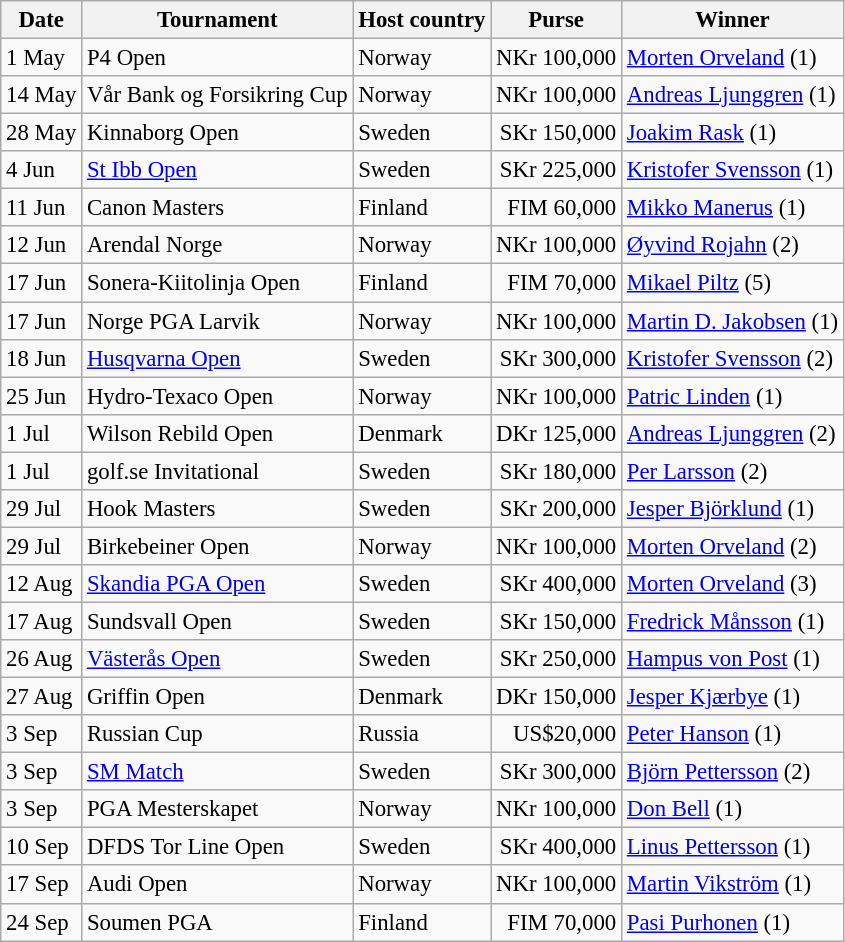<table class="wikitable" style="font-size:95%;">
<tr>
<th>Date</th>
<th>Tournament</th>
<th>Host country</th>
<th>Purse</th>
<th>Winner</th>
</tr>
<tr>
<td>1 May</td>
<td>P4 Open</td>
<td>Norway</td>
<td align=right>NKr 100,000</td>
<td> <a href='#'>Morten Orveland</a> (1)</td>
</tr>
<tr>
<td>14 May</td>
<td>Vår Bank og Forsikring Cup</td>
<td>Norway</td>
<td align=right>NKr 100,000</td>
<td> <a href='#'>Andreas Ljunggren</a> (1)</td>
</tr>
<tr>
<td>28 May</td>
<td>Kinnaborg Open</td>
<td>Sweden</td>
<td align=right>SKr 150,000</td>
<td> <a href='#'>Joakim Rask</a> (1)</td>
</tr>
<tr>
<td>4 Jun</td>
<td><a href='#'>St Ibb Open</a></td>
<td>Sweden</td>
<td align=right>SKr 225,000</td>
<td> <a href='#'>Kristofer Svensson</a> (1)</td>
</tr>
<tr>
<td>11 Jun</td>
<td>Canon Masters</td>
<td>Finland</td>
<td align=right>FIM 60,000</td>
<td> <a href='#'>Mikko Manerus</a> (1)</td>
</tr>
<tr>
<td>12 Jun</td>
<td>Arendal Norge</td>
<td>Norway</td>
<td align=right>NKr 100,000</td>
<td> <a href='#'>Øyvind Rojahn</a> (2)</td>
</tr>
<tr>
<td>17 Jun</td>
<td>Sonera-Kiitolinja Open</td>
<td>Finland</td>
<td align=right>FIM 70,000</td>
<td> <a href='#'>Mikael Piltz</a> (5)</td>
</tr>
<tr>
<td>17 Jun</td>
<td>Norge PGA Larvik</td>
<td>Norway</td>
<td align=right>NKr 100,000</td>
<td> <a href='#'>Martin D. Jakobsen</a> (1)</td>
</tr>
<tr>
<td>18 Jun</td>
<td><a href='#'>Husqvarna Open</a></td>
<td>Sweden</td>
<td align=right>SKr 300,000</td>
<td> <a href='#'>Kristofer Svensson</a> (2)</td>
</tr>
<tr>
<td>25 Jun</td>
<td>Hydro-Texaco Open</td>
<td>Norway</td>
<td align=right>NKr 100,000</td>
<td> <a href='#'>Patric Linden</a> (1)</td>
</tr>
<tr>
<td>1 Jul</td>
<td>Wilson Rebild Open</td>
<td>Denmark</td>
<td align=right>DKr 125,000</td>
<td> <a href='#'>Andreas Ljunggren</a> (2)</td>
</tr>
<tr>
<td>1 Jul</td>
<td>golf.se Invitational</td>
<td>Sweden</td>
<td align=right>SKr 180,000</td>
<td> <a href='#'>Per Larsson</a> (2)</td>
</tr>
<tr>
<td>29 Jul</td>
<td>Hook Masters</td>
<td>Sweden</td>
<td align=right>SKr 200,000</td>
<td> <a href='#'>Jesper Björklund</a> (1)</td>
</tr>
<tr>
<td>29 Jul</td>
<td>Birkebeiner Open</td>
<td>Norway</td>
<td align=right>NKr 100,000</td>
<td> <a href='#'>Morten Orveland</a> (2)</td>
</tr>
<tr>
<td>12 Aug</td>
<td><a href='#'>Skandia PGA Open</a></td>
<td>Sweden</td>
<td align=right>SKr 400,000</td>
<td> <a href='#'>Morten Orveland</a> (3)</td>
</tr>
<tr>
<td>17 Aug</td>
<td>Sundsvall Open</td>
<td>Sweden</td>
<td align=right>SKr 150,000</td>
<td> <a href='#'>Fredrick Månsson</a> (1)</td>
</tr>
<tr>
<td>26 Aug</td>
<td><a href='#'>Västerås Open</a></td>
<td>Sweden</td>
<td align=right>SKr 250,000</td>
<td> <a href='#'>Hampus von Post</a> (1)</td>
</tr>
<tr>
<td>27 Aug</td>
<td>Griffin Open</td>
<td>Denmark</td>
<td align=right>DKr 150,000</td>
<td> <a href='#'>Jesper Kjærbye</a> (1)</td>
</tr>
<tr>
<td>3 Sep</td>
<td>Russian Cup</td>
<td>Russia</td>
<td align=right>US$20,000</td>
<td> <a href='#'>Peter Hanson</a> (1)</td>
</tr>
<tr>
<td>3 Sep</td>
<td><a href='#'>SM Match</a></td>
<td>Sweden</td>
<td align=right>SKr 300,000</td>
<td> <a href='#'>Björn Pettersson</a> (2)</td>
</tr>
<tr>
<td>3 Sep</td>
<td>PGA Mesterskapet</td>
<td>Norway</td>
<td align=right>NKr 100,000</td>
<td> <a href='#'>Don Bell</a> (1)</td>
</tr>
<tr>
<td>10 Sep</td>
<td>DFDS Tor Line Open</td>
<td>Sweden</td>
<td align=right>SKr 400,000</td>
<td> <a href='#'>Linus Pettersson</a> (1)</td>
</tr>
<tr>
<td>17 Sep</td>
<td>Audi Open</td>
<td>Norway</td>
<td align=right>NKr 100,000</td>
<td> <a href='#'>Martin Vikström</a> (1)</td>
</tr>
<tr>
<td>24 Sep</td>
<td>Soumen PGA</td>
<td>Finland</td>
<td align=right>FIM 70,000</td>
<td> <a href='#'>Pasi Purhonen</a> (1)</td>
</tr>
</table>
